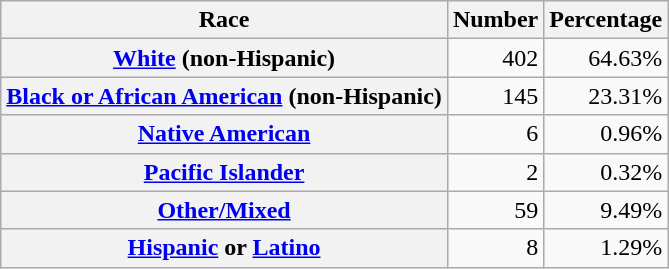<table class="wikitable" style="text-align:right">
<tr>
<th scope="col">Race</th>
<th scope="col">Number</th>
<th scope="col">Percentage</th>
</tr>
<tr>
<th scope="row"><a href='#'>White</a> (non-Hispanic)</th>
<td>402</td>
<td>64.63%</td>
</tr>
<tr>
<th scope="row"><a href='#'>Black or African American</a> (non-Hispanic)</th>
<td>145</td>
<td>23.31%</td>
</tr>
<tr>
<th scope="row"><a href='#'>Native American</a></th>
<td>6</td>
<td>0.96%</td>
</tr>
<tr>
<th scope="row"><a href='#'>Pacific Islander</a></th>
<td>2</td>
<td>0.32%</td>
</tr>
<tr>
<th scope="row"><a href='#'>Other/Mixed</a></th>
<td>59</td>
<td>9.49%</td>
</tr>
<tr>
<th scope="row"><a href='#'>Hispanic</a> or <a href='#'>Latino</a></th>
<td>8</td>
<td>1.29%</td>
</tr>
</table>
